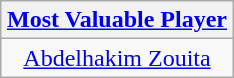<table class=wikitable style="text-align:center; margin:auto">
<tr>
<th><a href='#'>Most Valuable Player</a></th>
</tr>
<tr>
<td> <a href='#'>Abdelhakim Zouita</a></td>
</tr>
</table>
